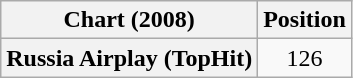<table class="wikitable plainrowheaders" style="text-align:center">
<tr>
<th scope="col">Chart (2008)</th>
<th scope="col">Position</th>
</tr>
<tr>
<th scope="row">Russia Airplay (TopHit)</th>
<td>126</td>
</tr>
</table>
